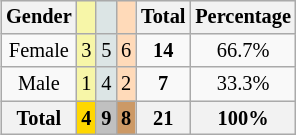<table class=wikitable style="font-size:85%; float:right; text-align:center">
<tr>
<th>Gender</th>
<td bgcolor=F7F6A8></td>
<td bgcolor=DCE5E5></td>
<td bgcolor=FFDAB9></td>
<th>Total</th>
<th>Percentage</th>
</tr>
<tr>
<td>Female</td>
<td bgcolor=F7F6A8>3</td>
<td bgcolor=DCE5E5>5</td>
<td bgcolor=FFDAB9>6</td>
<td><strong>14</strong></td>
<td>66.7%</td>
</tr>
<tr>
<td>Male</td>
<td bgcolor=F7F6A8>1</td>
<td bgcolor=DCE5E5>4</td>
<td bgcolor=FFDAB9>2</td>
<td><strong>7</strong></td>
<td>33.3%</td>
</tr>
<tr>
<th>Total</th>
<th style=background:gold>4</th>
<th style=background:silver>9</th>
<th style=background:#c96>8</th>
<th>21</th>
<th>100%</th>
</tr>
</table>
